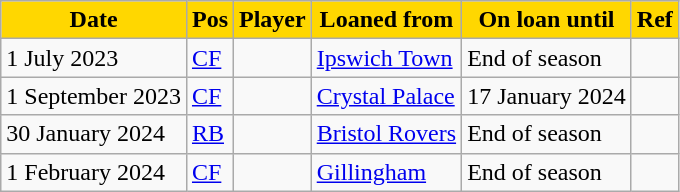<table class="wikitable plainrowheaders sortable">
<tr>
<th style="background-color:#FFD700;color:#000000">Date</th>
<th style="background-color:#FFD700;color:#000000">Pos</th>
<th style="background-color:#FFD700;color:#000000">Player</th>
<th style="background-color:#FFD700;color:#000000">Loaned from</th>
<th style="background-color:#FFD700;color:#000000">On loan until</th>
<th style="background-color:#FFD700;color:#000000">Ref</th>
</tr>
<tr>
<td>1 July 2023</td>
<td><a href='#'>CF</a></td>
<td></td>
<td><a href='#'>Ipswich Town</a></td>
<td>End of season</td>
<td></td>
</tr>
<tr>
<td>1 September 2023</td>
<td><a href='#'>CF</a></td>
<td></td>
<td><a href='#'>Crystal Palace</a></td>
<td>17 January 2024</td>
<td></td>
</tr>
<tr>
<td>30 January 2024</td>
<td><a href='#'>RB</a></td>
<td></td>
<td><a href='#'>Bristol Rovers</a></td>
<td>End of season</td>
<td></td>
</tr>
<tr>
<td>1 February 2024</td>
<td><a href='#'>CF</a></td>
<td></td>
<td><a href='#'>Gillingham</a></td>
<td>End of season</td>
<td></td>
</tr>
</table>
